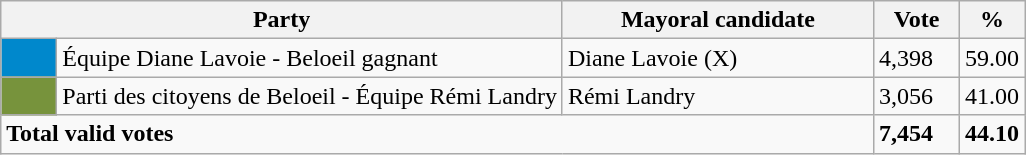<table class="wikitable">
<tr>
<th bgcolor="#DDDDFF" width="230px" colspan="2">Party</th>
<th bgcolor="#DDDDFF" width="200px">Mayoral candidate</th>
<th bgcolor="#DDDDFF" width="50px">Vote</th>
<th bgcolor="#DDDDFF" width="30px">%</th>
</tr>
<tr>
<td bgcolor=#0088CC width="30px"> </td>
<td>Équipe Diane Lavoie - Beloeil gagnant</td>
<td>Diane Lavoie (X)</td>
<td>4,398</td>
<td>59.00</td>
</tr>
<tr>
<td bgcolor=#77933C width="30px"> </td>
<td>Parti des citoyens de Beloeil - Équipe Rémi Landry</td>
<td>Rémi Landry</td>
<td>3,056</td>
<td>41.00</td>
</tr>
<tr>
<td colspan="3"><strong>Total valid votes</strong></td>
<td><strong>7,454</strong></td>
<td><strong>44.10</strong></td>
</tr>
</table>
